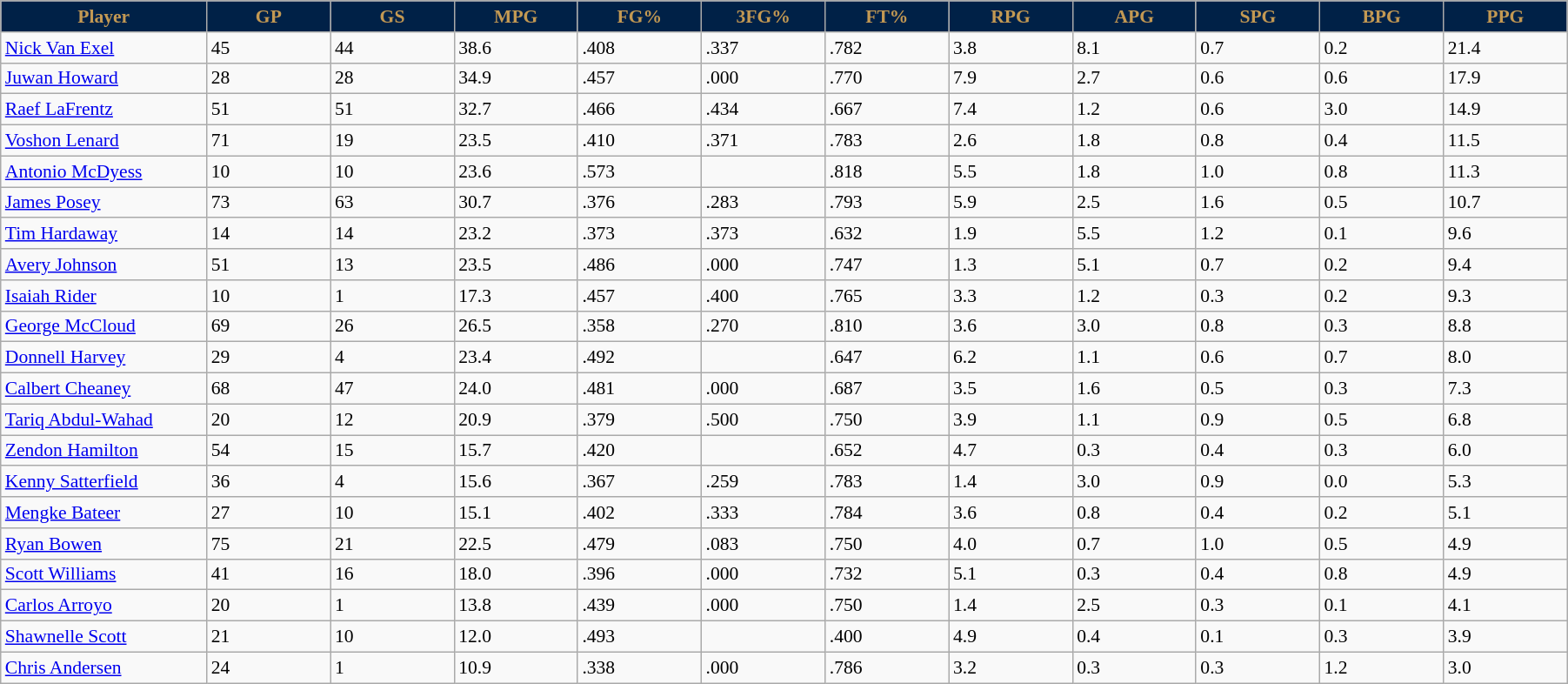<table class="wikitable sortable" style="font-size: 90%">
<tr>
<th style="background:#002147;color:#C39953;" width="10%">Player</th>
<th style="background:#002147;color:#C39953;" width="6%">GP</th>
<th style="background:#002147;color:#C39953;" width="6%">GS</th>
<th style="background:#002147;color:#C39953;" width="6%">MPG</th>
<th style="background:#002147;color:#C39953;" width="6%">FG%</th>
<th style="background:#002147;color:#C39953;" width="6%">3FG%</th>
<th style="background:#002147;color:#C39953;" width="6%">FT%</th>
<th style="background:#002147;color:#C39953;" width="6%">RPG</th>
<th style="background:#002147;color:#C39953;" width="6%">APG</th>
<th style="background:#002147;color:#C39953;" width="6%">SPG</th>
<th style="background:#002147;color:#C39953;" width="6%">BPG</th>
<th style="background:#002147;color:#C39953;" width="6%">PPG</th>
</tr>
<tr>
<td><a href='#'>Nick Van Exel</a></td>
<td>45</td>
<td>44</td>
<td>38.6</td>
<td>.408</td>
<td>.337</td>
<td>.782</td>
<td>3.8</td>
<td>8.1</td>
<td>0.7</td>
<td>0.2</td>
<td>21.4</td>
</tr>
<tr>
<td><a href='#'>Juwan Howard</a></td>
<td>28</td>
<td>28</td>
<td>34.9</td>
<td>.457</td>
<td>.000</td>
<td>.770</td>
<td>7.9</td>
<td>2.7</td>
<td>0.6</td>
<td>0.6</td>
<td>17.9</td>
</tr>
<tr>
<td><a href='#'>Raef LaFrentz</a></td>
<td>51</td>
<td>51</td>
<td>32.7</td>
<td>.466</td>
<td>.434</td>
<td>.667</td>
<td>7.4</td>
<td>1.2</td>
<td>0.6</td>
<td>3.0</td>
<td>14.9</td>
</tr>
<tr>
<td><a href='#'>Voshon Lenard</a></td>
<td>71</td>
<td>19</td>
<td>23.5</td>
<td>.410</td>
<td>.371</td>
<td>.783</td>
<td>2.6</td>
<td>1.8</td>
<td>0.8</td>
<td>0.4</td>
<td>11.5</td>
</tr>
<tr>
<td><a href='#'>Antonio McDyess</a></td>
<td>10</td>
<td>10</td>
<td>23.6</td>
<td>.573</td>
<td></td>
<td>.818</td>
<td>5.5</td>
<td>1.8</td>
<td>1.0</td>
<td>0.8</td>
<td>11.3</td>
</tr>
<tr>
<td><a href='#'>James Posey</a></td>
<td>73</td>
<td>63</td>
<td>30.7</td>
<td>.376</td>
<td>.283</td>
<td>.793</td>
<td>5.9</td>
<td>2.5</td>
<td>1.6</td>
<td>0.5</td>
<td>10.7</td>
</tr>
<tr>
<td><a href='#'>Tim Hardaway</a></td>
<td>14</td>
<td>14</td>
<td>23.2</td>
<td>.373</td>
<td>.373</td>
<td>.632</td>
<td>1.9</td>
<td>5.5</td>
<td>1.2</td>
<td>0.1</td>
<td>9.6</td>
</tr>
<tr>
<td><a href='#'>Avery Johnson</a></td>
<td>51</td>
<td>13</td>
<td>23.5</td>
<td>.486</td>
<td>.000</td>
<td>.747</td>
<td>1.3</td>
<td>5.1</td>
<td>0.7</td>
<td>0.2</td>
<td>9.4</td>
</tr>
<tr>
<td><a href='#'>Isaiah Rider</a></td>
<td>10</td>
<td>1</td>
<td>17.3</td>
<td>.457</td>
<td>.400</td>
<td>.765</td>
<td>3.3</td>
<td>1.2</td>
<td>0.3</td>
<td>0.2</td>
<td>9.3</td>
</tr>
<tr>
<td><a href='#'>George McCloud</a></td>
<td>69</td>
<td>26</td>
<td>26.5</td>
<td>.358</td>
<td>.270</td>
<td>.810</td>
<td>3.6</td>
<td>3.0</td>
<td>0.8</td>
<td>0.3</td>
<td>8.8</td>
</tr>
<tr>
<td><a href='#'>Donnell Harvey</a></td>
<td>29</td>
<td>4</td>
<td>23.4</td>
<td>.492</td>
<td></td>
<td>.647</td>
<td>6.2</td>
<td>1.1</td>
<td>0.6</td>
<td>0.7</td>
<td>8.0</td>
</tr>
<tr>
<td><a href='#'>Calbert Cheaney</a></td>
<td>68</td>
<td>47</td>
<td>24.0</td>
<td>.481</td>
<td>.000</td>
<td>.687</td>
<td>3.5</td>
<td>1.6</td>
<td>0.5</td>
<td>0.3</td>
<td>7.3</td>
</tr>
<tr>
<td><a href='#'>Tariq Abdul-Wahad</a></td>
<td>20</td>
<td>12</td>
<td>20.9</td>
<td>.379</td>
<td>.500</td>
<td>.750</td>
<td>3.9</td>
<td>1.1</td>
<td>0.9</td>
<td>0.5</td>
<td>6.8</td>
</tr>
<tr>
<td><a href='#'>Zendon Hamilton</a></td>
<td>54</td>
<td>15</td>
<td>15.7</td>
<td>.420</td>
<td></td>
<td>.652</td>
<td>4.7</td>
<td>0.3</td>
<td>0.4</td>
<td>0.3</td>
<td>6.0</td>
</tr>
<tr>
<td><a href='#'>Kenny Satterfield</a></td>
<td>36</td>
<td>4</td>
<td>15.6</td>
<td>.367</td>
<td>.259</td>
<td>.783</td>
<td>1.4</td>
<td>3.0</td>
<td>0.9</td>
<td>0.0</td>
<td>5.3</td>
</tr>
<tr>
<td><a href='#'>Mengke Bateer</a></td>
<td>27</td>
<td>10</td>
<td>15.1</td>
<td>.402</td>
<td>.333</td>
<td>.784</td>
<td>3.6</td>
<td>0.8</td>
<td>0.4</td>
<td>0.2</td>
<td>5.1</td>
</tr>
<tr>
<td><a href='#'>Ryan Bowen</a></td>
<td>75</td>
<td>21</td>
<td>22.5</td>
<td>.479</td>
<td>.083</td>
<td>.750</td>
<td>4.0</td>
<td>0.7</td>
<td>1.0</td>
<td>0.5</td>
<td>4.9</td>
</tr>
<tr>
<td><a href='#'>Scott Williams</a></td>
<td>41</td>
<td>16</td>
<td>18.0</td>
<td>.396</td>
<td>.000</td>
<td>.732</td>
<td>5.1</td>
<td>0.3</td>
<td>0.4</td>
<td>0.8</td>
<td>4.9</td>
</tr>
<tr>
<td><a href='#'>Carlos Arroyo</a></td>
<td>20</td>
<td>1</td>
<td>13.8</td>
<td>.439</td>
<td>.000</td>
<td>.750</td>
<td>1.4</td>
<td>2.5</td>
<td>0.3</td>
<td>0.1</td>
<td>4.1</td>
</tr>
<tr>
<td><a href='#'>Shawnelle Scott</a></td>
<td>21</td>
<td>10</td>
<td>12.0</td>
<td>.493</td>
<td></td>
<td>.400</td>
<td>4.9</td>
<td>0.4</td>
<td>0.1</td>
<td>0.3</td>
<td>3.9</td>
</tr>
<tr>
<td><a href='#'>Chris Andersen</a></td>
<td>24</td>
<td>1</td>
<td>10.9</td>
<td>.338</td>
<td>.000</td>
<td>.786</td>
<td>3.2</td>
<td>0.3</td>
<td>0.3</td>
<td>1.2</td>
<td>3.0</td>
</tr>
</table>
